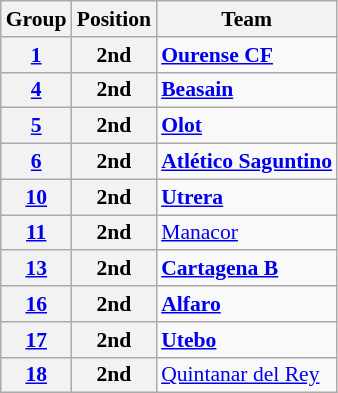<table class="wikitable" style="font-size:90%">
<tr>
<th>Group</th>
<th>Position</th>
<th>Team</th>
</tr>
<tr>
<th><a href='#'>1</a></th>
<th>2nd</th>
<td><strong><a href='#'>Ourense CF</a></strong></td>
</tr>
<tr>
<th><a href='#'>4</a></th>
<th>2nd</th>
<td><strong><a href='#'>Beasain</a></strong></td>
</tr>
<tr>
<th><a href='#'>5</a></th>
<th>2nd</th>
<td><strong><a href='#'>Olot</a></strong></td>
</tr>
<tr>
<th><a href='#'>6</a></th>
<th>2nd</th>
<td><strong><a href='#'>Atlético Saguntino</a></strong></td>
</tr>
<tr>
<th><a href='#'>10</a></th>
<th>2nd</th>
<td><strong><a href='#'>Utrera</a></strong></td>
</tr>
<tr>
<th><a href='#'>11</a></th>
<th>2nd</th>
<td><a href='#'>Manacor</a></td>
</tr>
<tr>
<th><a href='#'>13</a></th>
<th>2nd</th>
<td><strong><a href='#'>Cartagena B</a></strong></td>
</tr>
<tr>
<th><a href='#'>16</a></th>
<th>2nd</th>
<td><strong><a href='#'>Alfaro</a></strong></td>
</tr>
<tr>
<th><a href='#'>17</a></th>
<th>2nd</th>
<td><strong><a href='#'>Utebo</a></strong></td>
</tr>
<tr>
<th><a href='#'>18</a></th>
<th>2nd</th>
<td><a href='#'>Quintanar del Rey</a></td>
</tr>
</table>
